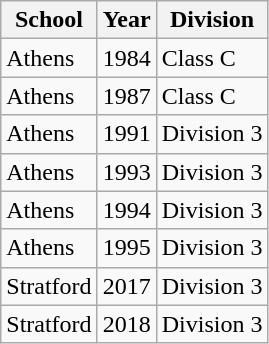<table class="wikitable">
<tr>
<th>School</th>
<th>Year</th>
<th>Division</th>
</tr>
<tr>
<td>Athens</td>
<td>1984</td>
<td>Class C</td>
</tr>
<tr>
<td>Athens</td>
<td>1987</td>
<td>Class C</td>
</tr>
<tr>
<td>Athens</td>
<td>1991</td>
<td>Division 3</td>
</tr>
<tr>
<td>Athens</td>
<td>1993</td>
<td>Division 3</td>
</tr>
<tr>
<td>Athens</td>
<td>1994</td>
<td>Division 3</td>
</tr>
<tr>
<td>Athens</td>
<td>1995</td>
<td>Division 3</td>
</tr>
<tr>
<td>Stratford</td>
<td>2017</td>
<td>Division 3</td>
</tr>
<tr>
<td>Stratford</td>
<td>2018</td>
<td>Division 3</td>
</tr>
</table>
